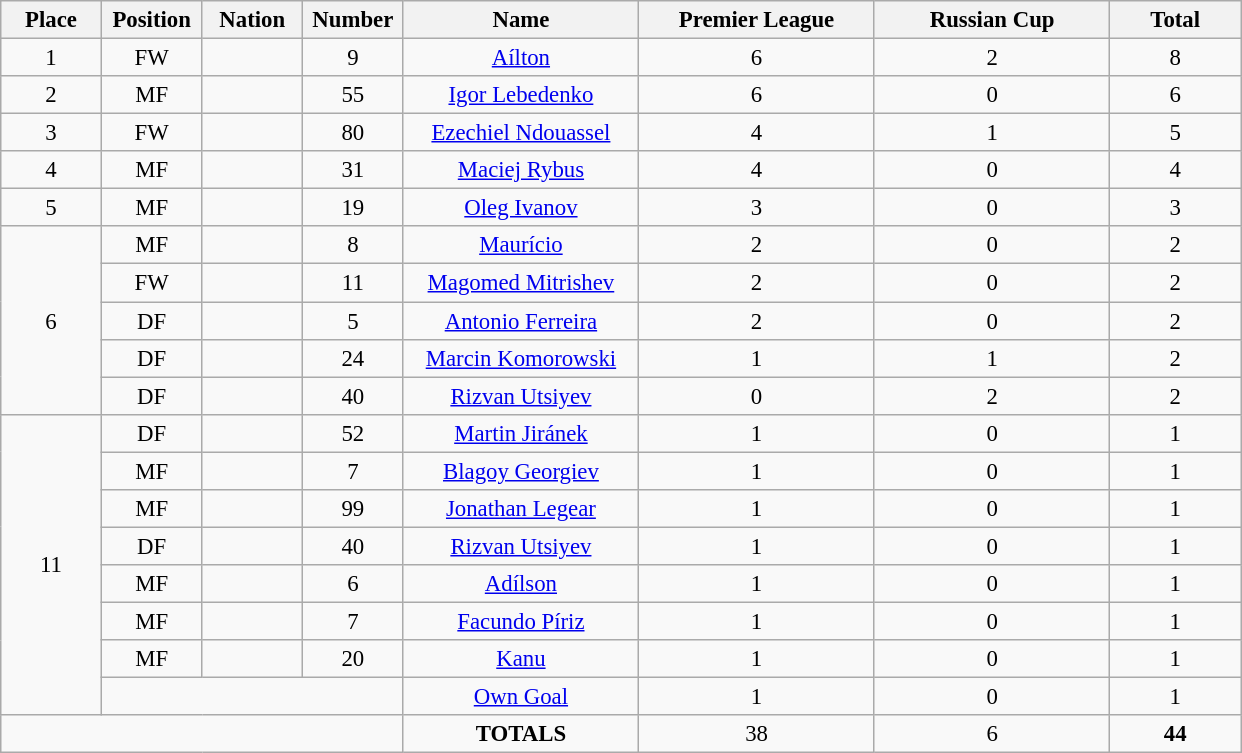<table class="wikitable" style="font-size: 95%; text-align: center;">
<tr>
<th width=60>Place</th>
<th width=60>Position</th>
<th width=60>Nation</th>
<th width=60>Number</th>
<th width=150>Name</th>
<th width=150>Premier League</th>
<th width=150>Russian Cup</th>
<th width=80>Total</th>
</tr>
<tr>
<td>1</td>
<td>FW</td>
<td></td>
<td>9</td>
<td><a href='#'>Aílton</a></td>
<td>6</td>
<td>2</td>
<td>8</td>
</tr>
<tr>
<td>2</td>
<td>MF</td>
<td></td>
<td>55</td>
<td><a href='#'>Igor Lebedenko</a></td>
<td>6</td>
<td>0</td>
<td>6</td>
</tr>
<tr>
<td>3</td>
<td>FW</td>
<td></td>
<td>80</td>
<td><a href='#'>Ezechiel Ndouassel</a></td>
<td>4</td>
<td>1</td>
<td>5</td>
</tr>
<tr>
<td>4</td>
<td>MF</td>
<td></td>
<td>31</td>
<td><a href='#'>Maciej Rybus</a></td>
<td>4</td>
<td>0</td>
<td>4</td>
</tr>
<tr>
<td>5</td>
<td>MF</td>
<td></td>
<td>19</td>
<td><a href='#'>Oleg Ivanov</a></td>
<td>3</td>
<td>0</td>
<td>3</td>
</tr>
<tr>
<td rowspan="5">6</td>
<td>MF</td>
<td></td>
<td>8</td>
<td><a href='#'>Maurício</a></td>
<td>2</td>
<td>0</td>
<td>2</td>
</tr>
<tr>
<td>FW</td>
<td></td>
<td>11</td>
<td><a href='#'>Magomed Mitrishev</a></td>
<td>2</td>
<td>0</td>
<td>2</td>
</tr>
<tr>
<td>DF</td>
<td></td>
<td>5</td>
<td><a href='#'>Antonio Ferreira</a></td>
<td>2</td>
<td>0</td>
<td>2</td>
</tr>
<tr>
<td>DF</td>
<td></td>
<td>24</td>
<td><a href='#'>Marcin Komorowski</a></td>
<td>1</td>
<td>1</td>
<td>2</td>
</tr>
<tr>
<td>DF</td>
<td></td>
<td>40</td>
<td><a href='#'>Rizvan Utsiyev</a></td>
<td>0</td>
<td>2</td>
<td>2</td>
</tr>
<tr>
<td rowspan="8">11</td>
<td>DF</td>
<td></td>
<td>52</td>
<td><a href='#'>Martin Jiránek</a></td>
<td>1</td>
<td>0</td>
<td>1</td>
</tr>
<tr>
<td>MF</td>
<td></td>
<td>7</td>
<td><a href='#'>Blagoy Georgiev</a></td>
<td>1</td>
<td>0</td>
<td>1</td>
</tr>
<tr>
<td>MF</td>
<td></td>
<td>99</td>
<td><a href='#'>Jonathan Legear</a></td>
<td>1</td>
<td>0</td>
<td>1</td>
</tr>
<tr>
<td>DF</td>
<td></td>
<td>40</td>
<td><a href='#'>Rizvan Utsiyev</a></td>
<td>1</td>
<td>0</td>
<td>1</td>
</tr>
<tr>
<td>MF</td>
<td></td>
<td>6</td>
<td><a href='#'>Adílson</a></td>
<td>1</td>
<td>0</td>
<td>1</td>
</tr>
<tr>
<td>MF</td>
<td></td>
<td>7</td>
<td><a href='#'>Facundo Píriz</a></td>
<td>1</td>
<td>0</td>
<td>1</td>
</tr>
<tr>
<td>MF</td>
<td></td>
<td>20</td>
<td><a href='#'>Kanu</a></td>
<td>1</td>
<td>0</td>
<td>1</td>
</tr>
<tr>
<td colspan="3"></td>
<td><a href='#'>Own Goal</a></td>
<td>1</td>
<td>0</td>
<td>1</td>
</tr>
<tr>
<td colspan="4"></td>
<td><strong>TOTALS</strong></td>
<td>38</td>
<td>6</td>
<td><strong>44</strong></td>
</tr>
</table>
